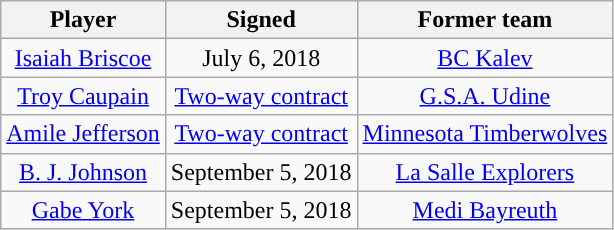<table class="wikitable sortable sortable" style="text-align: center">
<tr>
<th>Player</th>
<th>Signed</th>
<th>Former team</th>
</tr>
<tr style="text-align: center">
<td><a href='#'>Isaiah Briscoe</a></td>
<td>July 6, 2018</td>
<td> <a href='#'>BC Kalev</a></td>
</tr>
<tr style="text-align: center">
<td><a href='#'>Troy Caupain</a></td>
<td><a href='#'>Two-way contract</a></td>
<td> <a href='#'>G.S.A. Udine</a></td>
</tr>
<tr style="text-align: center">
<td><a href='#'>Amile Jefferson</a></td>
<td><a href='#'>Two-way contract</a></td>
<td><a href='#'>Minnesota Timberwolves</a></td>
</tr>
<tr style="text-align: center">
<td><a href='#'>B. J. Johnson</a></td>
<td>September 5, 2018</td>
<td><a href='#'>La Salle Explorers</a></td>
</tr>
<tr style="text-align: center">
<td><a href='#'>Gabe York</a></td>
<td>September 5, 2018</td>
<td> <a href='#'>Medi Bayreuth</a></td>
</tr>
</table>
